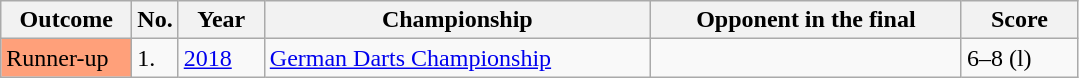<table class="sortable wikitable">
<tr>
<th style="width:80px;">Outcome</th>
<th style="width:20px;">No.</th>
<th style="width:50px;">Year</th>
<th style="width:250px;">Championship</th>
<th style="width:200px;">Opponent in the final</th>
<th style="width:70px;">Score</th>
</tr>
<tr style>
<td style="background:#ffa07a;">Runner-up</td>
<td>1.</td>
<td><a href='#'>2018</a></td>
<td><a href='#'>German Darts Championship</a></td>
<td></td>
<td>6–8 (l)</td>
</tr>
</table>
